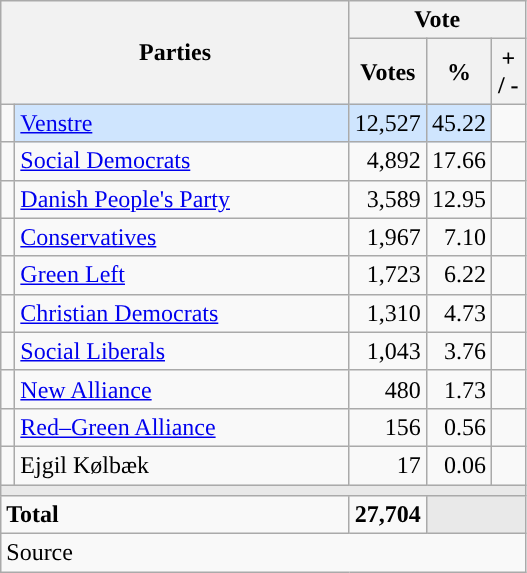<table class="wikitable" style="text-align:right;">
<tr>
<th style="text-align:centre;" rowspan="2" colspan="2" width="225">Parties</th>
<th colspan="3">Vote</th>
</tr>
<tr>
<th width="15">Votes</th>
<th width="15">%</th>
<th width="15">+ / -</th>
</tr>
<tr>
<td width="2" style="color:inherit;background:"></td>
<td bgcolor=#cfe5fe  align="left"><a href='#'>Venstre</a></td>
<td bgcolor=#cfe5fe>12,527</td>
<td bgcolor=#cfe5fe>45.22</td>
<td></td>
</tr>
<tr>
<td width="2" style="color:inherit;background:"></td>
<td align="left"><a href='#'>Social Democrats</a></td>
<td>4,892</td>
<td>17.66</td>
<td></td>
</tr>
<tr>
<td width="2" style="color:inherit;background:"></td>
<td align="left"><a href='#'>Danish People's Party</a></td>
<td>3,589</td>
<td>12.95</td>
<td></td>
</tr>
<tr>
<td width="2" style="color:inherit;background:"></td>
<td align="left"><a href='#'>Conservatives</a></td>
<td>1,967</td>
<td>7.10</td>
<td></td>
</tr>
<tr>
<td width="2" style="color:inherit;background:"></td>
<td align="left"><a href='#'>Green Left</a></td>
<td>1,723</td>
<td>6.22</td>
<td></td>
</tr>
<tr>
<td width="2" style="color:inherit;background:"></td>
<td align="left"><a href='#'>Christian Democrats</a></td>
<td>1,310</td>
<td>4.73</td>
<td></td>
</tr>
<tr>
<td width="2" style="color:inherit;background:"></td>
<td align="left"><a href='#'>Social Liberals</a></td>
<td>1,043</td>
<td>3.76</td>
<td></td>
</tr>
<tr>
<td width="2" style="color:inherit;background:"></td>
<td align="left"><a href='#'>New Alliance</a></td>
<td>480</td>
<td>1.73</td>
<td></td>
</tr>
<tr>
<td width="2" style="color:inherit;background:"></td>
<td align="left"><a href='#'>Red–Green Alliance</a></td>
<td>156</td>
<td>0.56</td>
<td></td>
</tr>
<tr>
<td width="2" style="color:inherit;background:"></td>
<td align="left">Ejgil Kølbæk</td>
<td>17</td>
<td>0.06</td>
<td></td>
</tr>
<tr>
<td colspan="7" bgcolor="#E9E9E9"></td>
</tr>
<tr>
<td align="left" colspan="2"><strong>Total</strong></td>
<td><strong>27,704</strong></td>
<td bgcolor="#E9E9E9" colspan="2"></td>
</tr>
<tr>
<td align="left" colspan="6">Source</td>
</tr>
</table>
